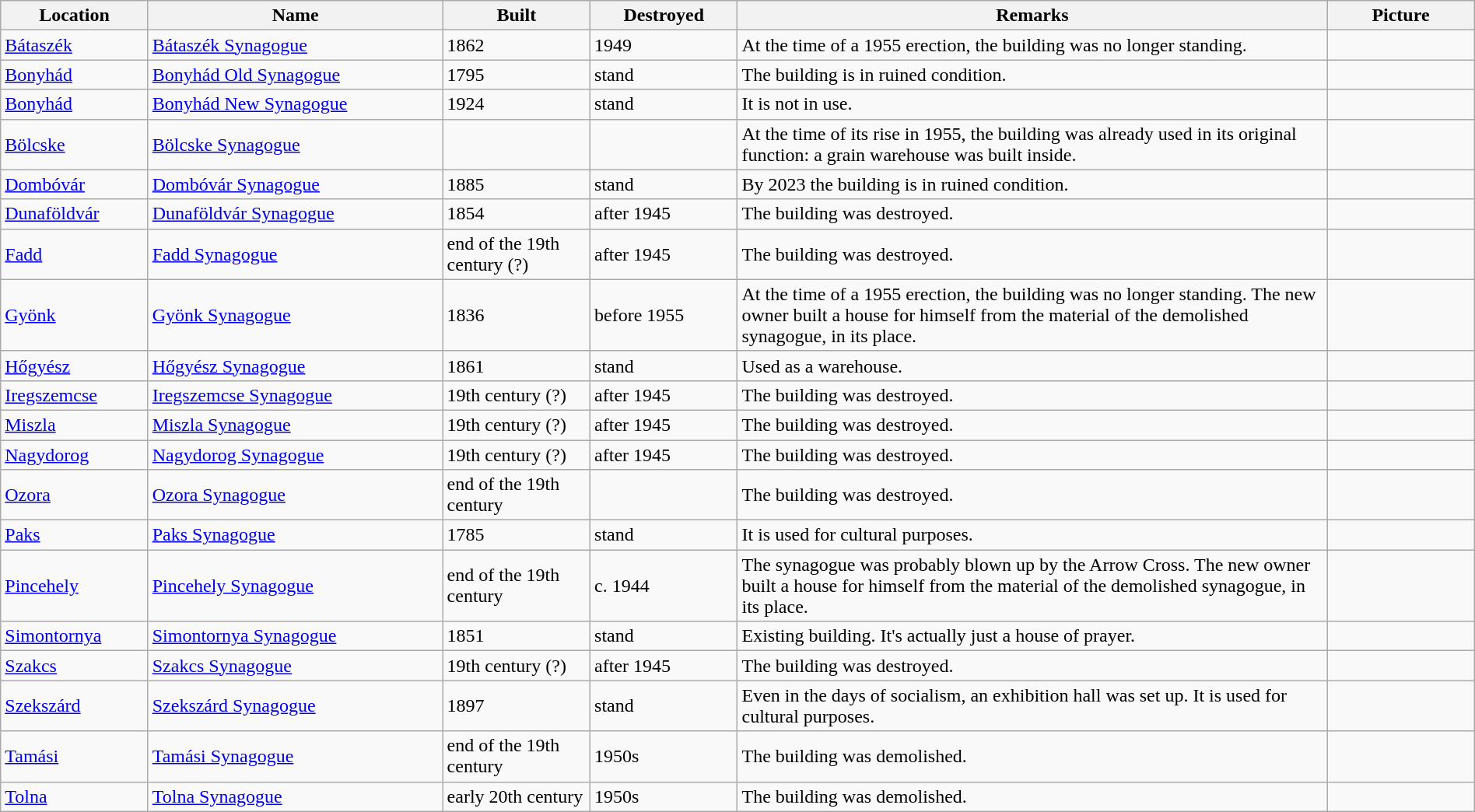<table class="wikitable sortable" width="100%">
<tr>
<th width="10%">Location</th>
<th width="20%">Name</th>
<th width="10%">Built</th>
<th width="10%">Destroyed</th>
<th width="40%" class="unsortable">Remarks</th>
<th width="10%" class="unsortable">Picture</th>
</tr>
<tr>
<td><a href='#'>Bátaszék</a></td>
<td><a href='#'>Bátaszék Synagogue</a></td>
<td>1862</td>
<td>1949</td>
<td>At the time of a 1955 erection, the building was no longer standing.</td>
<td></td>
</tr>
<tr>
<td><a href='#'>Bonyhád</a></td>
<td><a href='#'>Bonyhád Old Synagogue</a></td>
<td>1795</td>
<td>stand</td>
<td>The building is in ruined condition.</td>
<td></td>
</tr>
<tr>
<td><a href='#'>Bonyhád</a></td>
<td><a href='#'>Bonyhád New Synagogue</a></td>
<td>1924</td>
<td>stand</td>
<td>It is not in use.</td>
<td></td>
</tr>
<tr>
<td><a href='#'>Bölcske</a></td>
<td><a href='#'>Bölcske Synagogue</a></td>
<td></td>
<td></td>
<td>At the time of its rise in 1955, the building was already used in its original function: a grain warehouse was built inside.</td>
<td></td>
</tr>
<tr>
<td><a href='#'>Dombóvár</a></td>
<td><a href='#'>Dombóvár Synagogue</a></td>
<td>1885</td>
<td>stand</td>
<td>By 2023 the building is in ruined condition.</td>
<td></td>
</tr>
<tr>
<td><a href='#'>Dunaföldvár</a></td>
<td><a href='#'>Dunaföldvár Synagogue</a></td>
<td>1854</td>
<td>after 1945</td>
<td>The building was destroyed.</td>
<td></td>
</tr>
<tr>
<td><a href='#'>Fadd</a></td>
<td><a href='#'>Fadd Synagogue</a></td>
<td>end of the 19th century (?)</td>
<td>after 1945</td>
<td>The building was destroyed.</td>
<td></td>
</tr>
<tr>
<td><a href='#'>Gyönk</a></td>
<td><a href='#'>Gyönk Synagogue</a></td>
<td>1836</td>
<td>before 1955</td>
<td>At the time of a 1955 erection, the building was no longer standing. The new owner built a house for himself from the material of the demolished synagogue, in its place.</td>
<td></td>
</tr>
<tr>
<td><a href='#'>Hőgyész</a></td>
<td><a href='#'>Hőgyész Synagogue</a></td>
<td>1861</td>
<td>stand</td>
<td>Used as a warehouse.</td>
<td></td>
</tr>
<tr>
<td><a href='#'>Iregszemcse</a></td>
<td><a href='#'>Iregszemcse Synagogue</a></td>
<td>19th century (?)</td>
<td>after 1945</td>
<td>The building was destroyed.</td>
<td></td>
</tr>
<tr>
<td><a href='#'>Miszla</a></td>
<td><a href='#'>Miszla Synagogue</a></td>
<td>19th century (?)</td>
<td>after 1945</td>
<td>The building was destroyed.</td>
<td></td>
</tr>
<tr>
<td><a href='#'>Nagydorog</a></td>
<td><a href='#'>Nagydorog Synagogue</a></td>
<td>19th century (?)</td>
<td>after 1945</td>
<td>The building was destroyed.</td>
<td></td>
</tr>
<tr>
<td><a href='#'>Ozora</a></td>
<td><a href='#'>Ozora Synagogue</a></td>
<td>end of the 19th century</td>
<td></td>
<td>The building was destroyed.</td>
<td></td>
</tr>
<tr>
<td><a href='#'>Paks</a></td>
<td><a href='#'>Paks Synagogue</a></td>
<td>1785</td>
<td>stand</td>
<td>It is used for cultural purposes.</td>
<td></td>
</tr>
<tr>
<td><a href='#'>Pincehely</a></td>
<td><a href='#'>Pincehely Synagogue</a></td>
<td>end of the 19th century</td>
<td>c. 1944</td>
<td>The synagogue was probably blown up by the Arrow Cross. The new owner built a house for himself from the material of the demolished synagogue, in its place.</td>
<td></td>
</tr>
<tr>
<td><a href='#'>Simontornya</a></td>
<td><a href='#'>Simontornya Synagogue</a></td>
<td>1851</td>
<td>stand</td>
<td>Existing building. It's actually just a house of prayer.</td>
<td></td>
</tr>
<tr>
<td><a href='#'>Szakcs</a></td>
<td><a href='#'>Szakcs Synagogue</a></td>
<td>19th century (?)</td>
<td>after 1945</td>
<td>The building was destroyed.</td>
<td></td>
</tr>
<tr>
<td><a href='#'>Szekszárd</a></td>
<td><a href='#'>Szekszárd Synagogue</a></td>
<td>1897</td>
<td>stand</td>
<td>Even in the days of socialism, an exhibition hall was set up. It is used for cultural purposes.</td>
<td></td>
</tr>
<tr>
<td><a href='#'>Tamási</a></td>
<td><a href='#'>Tamási Synagogue</a></td>
<td>end of the 19th century</td>
<td>1950s</td>
<td>The building was demolished.</td>
<td></td>
</tr>
<tr>
<td><a href='#'>Tolna</a></td>
<td><a href='#'>Tolna Synagogue</a></td>
<td>early 20th century</td>
<td>1950s</td>
<td>The building was demolished.</td>
<td></td>
</tr>
</table>
